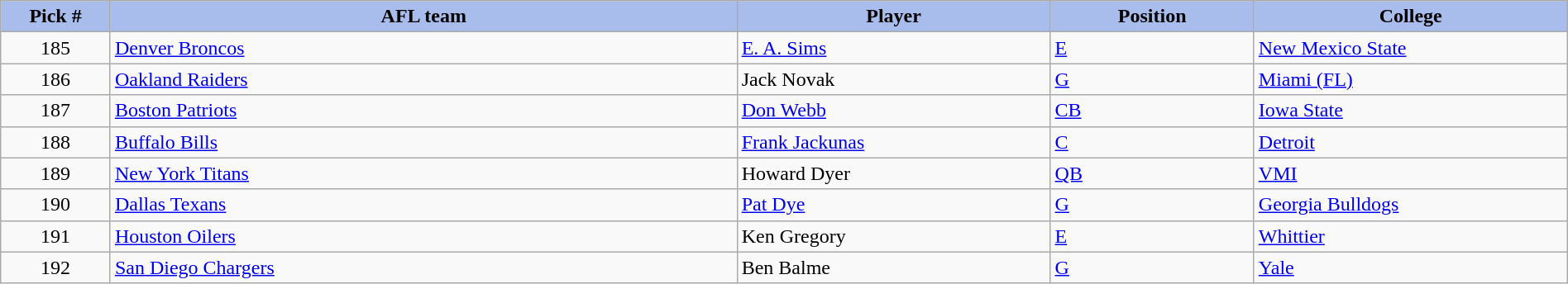<table class="wikitable sortable sortable" style="width: 100%">
<tr>
<th style="background:#A8BDEC;" width=7%>Pick #</th>
<th width=40% style="background:#A8BDEC;">AFL team</th>
<th width=20% style="background:#A8BDEC;">Player</th>
<th width=13% style="background:#A8BDEC;">Position</th>
<th style="background:#A8BDEC;">College</th>
</tr>
<tr>
<td align="center">185</td>
<td><a href='#'>Denver Broncos</a></td>
<td><a href='#'>E. A. Sims</a></td>
<td><a href='#'>E</a></td>
<td><a href='#'>New Mexico State</a></td>
</tr>
<tr>
<td align="center">186</td>
<td><a href='#'>Oakland Raiders</a></td>
<td>Jack Novak</td>
<td><a href='#'>G</a></td>
<td><a href='#'>Miami (FL)</a></td>
</tr>
<tr>
<td align="center">187</td>
<td><a href='#'>Boston Patriots</a></td>
<td><a href='#'>Don Webb</a></td>
<td><a href='#'>CB</a></td>
<td><a href='#'>Iowa State</a></td>
</tr>
<tr>
<td align="center">188</td>
<td><a href='#'>Buffalo Bills</a></td>
<td><a href='#'>Frank Jackunas</a></td>
<td><a href='#'>C</a></td>
<td><a href='#'>Detroit</a></td>
</tr>
<tr>
<td align="center">189</td>
<td><a href='#'>New York Titans</a></td>
<td>Howard Dyer</td>
<td><a href='#'>QB</a></td>
<td><a href='#'>VMI</a></td>
</tr>
<tr>
<td align="center">190</td>
<td><a href='#'>Dallas Texans</a></td>
<td><a href='#'>Pat Dye</a></td>
<td><a href='#'>G</a></td>
<td><a href='#'>Georgia Bulldogs</a></td>
</tr>
<tr>
<td align="center">191</td>
<td><a href='#'>Houston Oilers</a></td>
<td>Ken Gregory</td>
<td><a href='#'>E</a></td>
<td><a href='#'>Whittier</a></td>
</tr>
<tr>
<td align="center">192</td>
<td><a href='#'>San Diego Chargers</a></td>
<td>Ben Balme</td>
<td><a href='#'>G</a></td>
<td><a href='#'>Yale</a></td>
</tr>
</table>
